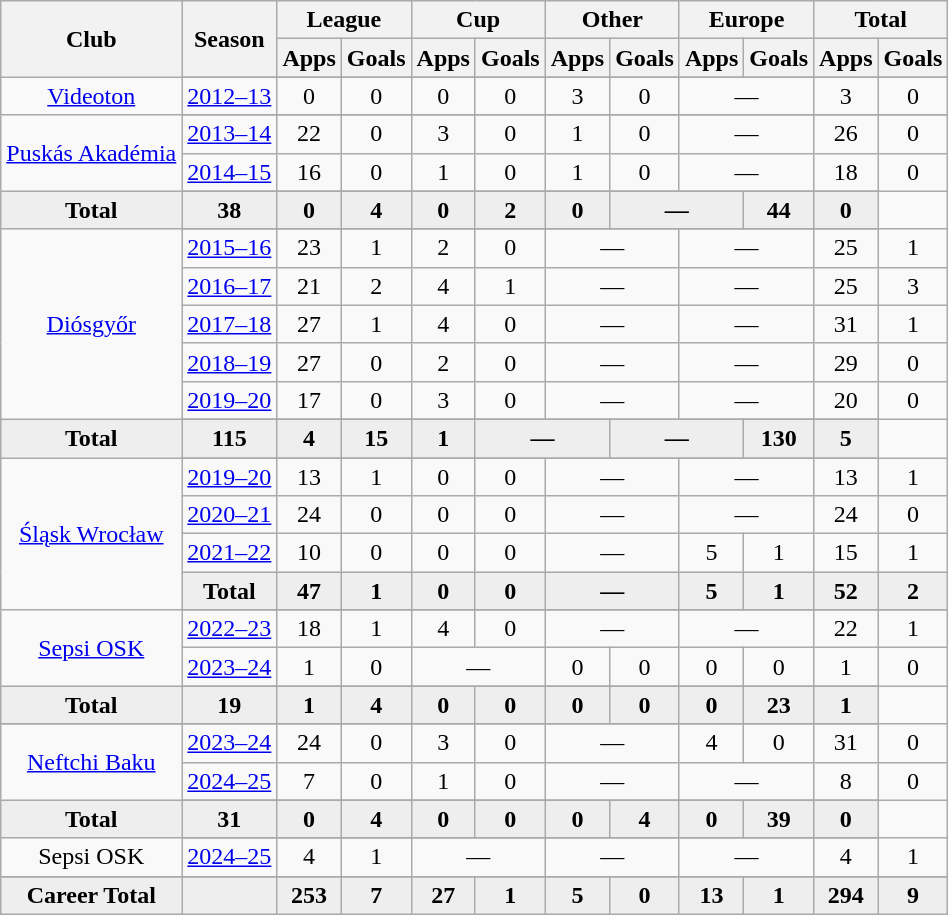<table class="wikitable" style="font-size:100%; text-align: center;">
<tr>
<th rowspan="2">Club</th>
<th rowspan="2">Season</th>
<th colspan="2">League</th>
<th colspan="2">Cup</th>
<th colspan="2">Other</th>
<th colspan="2">Europe</th>
<th colspan="2">Total</th>
</tr>
<tr>
<th>Apps</th>
<th>Goals</th>
<th>Apps</th>
<th>Goals</th>
<th>Apps</th>
<th>Goals</th>
<th>Apps</th>
<th>Goals</th>
<th>Apps</th>
<th>Goals</th>
</tr>
<tr ||-||-||-|->
<td rowspan="2" valign="center"><a href='#'>Videoton</a></td>
</tr>
<tr>
<td><a href='#'>2012–13</a></td>
<td>0</td>
<td>0</td>
<td>0</td>
<td>0</td>
<td>3</td>
<td>0</td>
<td colspan=2>—</td>
<td>3</td>
<td>0</td>
</tr>
<tr>
<td rowspan="4" valign="center"><a href='#'>Puskás Akadémia</a></td>
</tr>
<tr>
<td><a href='#'>2013–14</a></td>
<td>22</td>
<td>0</td>
<td>3</td>
<td>0</td>
<td>1</td>
<td>0</td>
<td colspan=2>—</td>
<td>26</td>
<td>0</td>
</tr>
<tr>
<td><a href='#'>2014–15</a></td>
<td>16</td>
<td>0</td>
<td>1</td>
<td>0</td>
<td>1</td>
<td>0</td>
<td colspan=2>—</td>
<td>18</td>
<td>0</td>
</tr>
<tr>
</tr>
<tr style="font-weight:bold; background-color:#eeeeee;">
<td>Total</td>
<td>38</td>
<td>0</td>
<td>4</td>
<td>0</td>
<td>2</td>
<td>0</td>
<td colspan=2>—</td>
<td>44</td>
<td>0</td>
</tr>
<tr>
<td rowspan="7" valign="center"><a href='#'>Diósgyőr</a></td>
</tr>
<tr>
<td><a href='#'>2015–16</a></td>
<td>23</td>
<td>1</td>
<td>2</td>
<td>0</td>
<td colspan=2>—</td>
<td colspan=2>—</td>
<td>25</td>
<td>1</td>
</tr>
<tr>
<td><a href='#'>2016–17</a></td>
<td>21</td>
<td>2</td>
<td>4</td>
<td>1</td>
<td colspan=2>—</td>
<td colspan=2>—</td>
<td>25</td>
<td>3</td>
</tr>
<tr>
<td><a href='#'>2017–18</a></td>
<td>27</td>
<td>1</td>
<td>4</td>
<td>0</td>
<td colspan=2>—</td>
<td colspan=2>—</td>
<td>31</td>
<td>1</td>
</tr>
<tr>
<td><a href='#'>2018–19</a></td>
<td>27</td>
<td>0</td>
<td>2</td>
<td>0</td>
<td colspan=2>—</td>
<td colspan=2>—</td>
<td>29</td>
<td>0</td>
</tr>
<tr>
<td><a href='#'>2019–20</a></td>
<td>17</td>
<td>0</td>
<td>3</td>
<td>0</td>
<td colspan=2>—</td>
<td colspan=2>—</td>
<td>20</td>
<td>0</td>
</tr>
<tr>
</tr>
<tr style="font-weight:bold; background-color:#eeeeee;">
<td>Total</td>
<td>115</td>
<td>4</td>
<td>15</td>
<td>1</td>
<td colspan=2>—</td>
<td colspan=2>—</td>
<td>130</td>
<td>5</td>
</tr>
<tr>
<td rowspan="5" valign="center"><a href='#'>Śląsk Wrocław</a></td>
</tr>
<tr>
<td><a href='#'>2019–20</a></td>
<td>13</td>
<td>1</td>
<td>0</td>
<td>0</td>
<td colspan=2>—</td>
<td colspan=2>—</td>
<td>13</td>
<td>1</td>
</tr>
<tr>
<td><a href='#'>2020–21</a></td>
<td>24</td>
<td>0</td>
<td>0</td>
<td>0</td>
<td colspan=2>—</td>
<td colspan=2>—</td>
<td>24</td>
<td>0</td>
</tr>
<tr>
<td><a href='#'>2021–22</a></td>
<td>10</td>
<td>0</td>
<td>0</td>
<td>0</td>
<td colspan=2>—</td>
<td>5</td>
<td>1</td>
<td>15</td>
<td>1</td>
</tr>
<tr style="font-weight:bold; background-color:#eeeeee;">
<td>Total</td>
<td>47</td>
<td>1</td>
<td>0</td>
<td>0</td>
<td colspan=2>—</td>
<td>5</td>
<td>1</td>
<td>52</td>
<td>2</td>
</tr>
<tr>
<td rowspan="4" valign="center"><a href='#'>Sepsi OSK</a></td>
</tr>
<tr>
<td><a href='#'>2022–23</a></td>
<td>18</td>
<td>1</td>
<td>4</td>
<td>0</td>
<td colspan=2>—</td>
<td colspan=2>—</td>
<td>22</td>
<td>1</td>
</tr>
<tr>
<td><a href='#'>2023–24</a></td>
<td>1</td>
<td>0</td>
<td colspan=2>—</td>
<td>0</td>
<td>0</td>
<td>0</td>
<td>0</td>
<td>1</td>
<td>0</td>
</tr>
<tr>
</tr>
<tr style="font-weight:bold; background-color:#eeeeee;">
<td>Total</td>
<td>19</td>
<td>1</td>
<td>4</td>
<td>0</td>
<td>0</td>
<td>0</td>
<td>0</td>
<td>0</td>
<td>23</td>
<td>1</td>
</tr>
<tr>
</tr>
<tr ||-||-||-|->
<td rowspan="4" valign="center"><a href='#'>Neftchi Baku</a></td>
</tr>
<tr>
<td><a href='#'>2023–24</a></td>
<td>24</td>
<td>0</td>
<td>3</td>
<td>0</td>
<td colspan=2>—</td>
<td>4</td>
<td>0</td>
<td>31</td>
<td>0</td>
</tr>
<tr>
<td><a href='#'>2024–25</a></td>
<td>7</td>
<td>0</td>
<td>1</td>
<td>0</td>
<td colspan="2">—</td>
<td colspan=2>—</td>
<td>8</td>
<td>0</td>
</tr>
<tr>
</tr>
<tr style="font-weight:bold; background-color:#eeeeee;">
<td>Total</td>
<td>31</td>
<td>0</td>
<td>4</td>
<td>0</td>
<td>0</td>
<td>0</td>
<td>4</td>
<td>0</td>
<td>39</td>
<td>0</td>
</tr>
<tr>
<td rowspan="2" valign="center">Sepsi OSK</td>
</tr>
<tr>
<td><a href='#'>2024–25</a></td>
<td>4</td>
<td>1</td>
<td colspan=2>—</td>
<td colspan=2>—</td>
<td colspan=2>—</td>
<td>4</td>
<td>1</td>
</tr>
<tr>
</tr>
<tr style="font-weight:bold; background-color:#eeeeee;">
<td rowspan="3" valign="top"><strong>Career Total</strong></td>
<td></td>
<td><strong>253</strong></td>
<td><strong>7</strong></td>
<td><strong>27</strong></td>
<td><strong>1</strong></td>
<td><strong>5</strong></td>
<td><strong>0</strong></td>
<td>13</td>
<td><strong>1</strong></td>
<td><strong>294</strong></td>
<td><strong>9</strong></td>
</tr>
</table>
